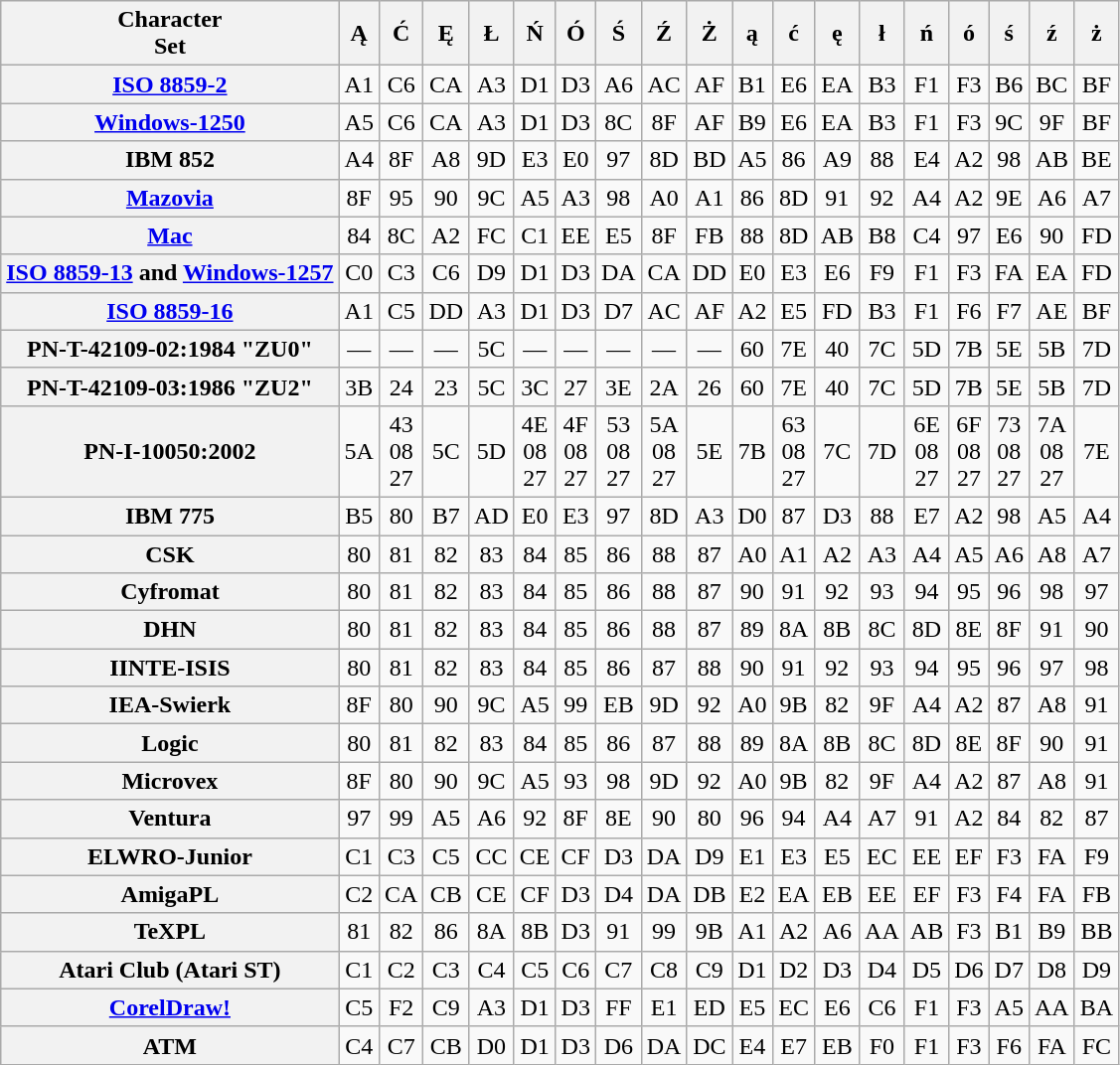<table style="text-align: center" class="wikitable">
<tr>
<th>Character<br>Set</th>
<th>Ą</th>
<th>Ć</th>
<th>Ę</th>
<th>Ł</th>
<th>Ń</th>
<th>Ó</th>
<th>Ś</th>
<th>Ź</th>
<th>Ż</th>
<th>ą</th>
<th>ć</th>
<th>ę</th>
<th>ł</th>
<th>ń</th>
<th>ó</th>
<th>ś</th>
<th>ź</th>
<th>ż</th>
</tr>
<tr>
<th><a href='#'>ISO 8859-2</a></th>
<td>A1</td>
<td>C6</td>
<td>CA</td>
<td>A3</td>
<td>D1</td>
<td>D3</td>
<td>A6</td>
<td>AC</td>
<td>AF</td>
<td>B1</td>
<td>E6</td>
<td>EA</td>
<td>B3</td>
<td>F1</td>
<td>F3</td>
<td>B6</td>
<td>BC</td>
<td>BF</td>
</tr>
<tr>
<th><a href='#'>Windows-1250</a></th>
<td>A5</td>
<td>C6</td>
<td>CA</td>
<td>A3</td>
<td>D1</td>
<td>D3</td>
<td>8C</td>
<td>8F</td>
<td>AF</td>
<td>B9</td>
<td>E6</td>
<td>EA</td>
<td>B3</td>
<td>F1</td>
<td>F3</td>
<td>9C</td>
<td>9F</td>
<td>BF</td>
</tr>
<tr>
<th>IBM 852</th>
<td>A4</td>
<td>8F</td>
<td>A8</td>
<td>9D</td>
<td>E3</td>
<td>E0</td>
<td>97</td>
<td>8D</td>
<td>BD</td>
<td>A5</td>
<td>86</td>
<td>A9</td>
<td>88</td>
<td>E4</td>
<td>A2</td>
<td>98</td>
<td>AB</td>
<td>BE</td>
</tr>
<tr>
<th><a href='#'>Mazovia</a></th>
<td>8F</td>
<td>95</td>
<td>90</td>
<td>9C</td>
<td>A5</td>
<td>A3</td>
<td>98</td>
<td>A0</td>
<td>A1</td>
<td>86</td>
<td>8D</td>
<td>91</td>
<td>92</td>
<td>A4</td>
<td>A2</td>
<td>9E</td>
<td>A6</td>
<td>A7</td>
</tr>
<tr>
<th><a href='#'>Mac</a></th>
<td>84</td>
<td>8C</td>
<td>A2</td>
<td>FC</td>
<td>C1</td>
<td>EE</td>
<td>E5</td>
<td>8F</td>
<td>FB</td>
<td>88</td>
<td>8D</td>
<td>AB</td>
<td>B8</td>
<td>C4</td>
<td>97</td>
<td>E6</td>
<td>90</td>
<td>FD</td>
</tr>
<tr>
<th><a href='#'>ISO 8859-13</a> and <a href='#'>Windows-1257</a></th>
<td>C0</td>
<td>C3</td>
<td>C6</td>
<td>D9</td>
<td>D1</td>
<td>D3</td>
<td>DA</td>
<td>CA</td>
<td>DD</td>
<td>E0</td>
<td>E3</td>
<td>E6</td>
<td>F9</td>
<td>F1</td>
<td>F3</td>
<td>FA</td>
<td>EA</td>
<td>FD</td>
</tr>
<tr>
<th><a href='#'>ISO 8859-16</a></th>
<td>A1</td>
<td>C5</td>
<td>DD</td>
<td>A3</td>
<td>D1</td>
<td>D3</td>
<td>D7</td>
<td>AC</td>
<td>AF</td>
<td>A2</td>
<td>E5</td>
<td>FD</td>
<td>B3</td>
<td>F1</td>
<td>F6</td>
<td>F7</td>
<td>AE</td>
<td>BF</td>
</tr>
<tr>
<th>PN-T-42109-02:1984 "ZU0"</th>
<td>—</td>
<td>—</td>
<td>—</td>
<td>5C</td>
<td>—</td>
<td>—</td>
<td>—</td>
<td>—</td>
<td>—</td>
<td>60</td>
<td>7E</td>
<td>40</td>
<td>7C</td>
<td>5D</td>
<td>7B</td>
<td>5E</td>
<td>5B</td>
<td>7D</td>
</tr>
<tr>
<th>PN-T-42109-03:1986 "ZU2"</th>
<td>3B</td>
<td>24</td>
<td>23</td>
<td>5C</td>
<td>3C</td>
<td>27</td>
<td>3E</td>
<td>2A</td>
<td>26</td>
<td>60</td>
<td>7E</td>
<td>40</td>
<td>7C</td>
<td>5D</td>
<td>7B</td>
<td>5E</td>
<td>5B</td>
<td>7D</td>
</tr>
<tr>
<th>PN-I-10050:2002</th>
<td>5A</td>
<td>43<br>08<br>27</td>
<td>5C</td>
<td>5D</td>
<td>4E<br>08<br>27</td>
<td>4F<br>08<br>27</td>
<td>53<br>08<br>27</td>
<td>5A<br>08<br>27</td>
<td>5E</td>
<td>7B</td>
<td>63<br>08<br>27</td>
<td>7C</td>
<td>7D</td>
<td>6E<br>08<br>27</td>
<td>6F<br>08<br>27</td>
<td>73<br>08<br>27</td>
<td>7A<br>08<br>27</td>
<td>7E</td>
</tr>
<tr>
<th>IBM 775</th>
<td>B5</td>
<td>80</td>
<td>B7</td>
<td>AD</td>
<td>E0</td>
<td>E3</td>
<td>97</td>
<td>8D</td>
<td>A3</td>
<td>D0</td>
<td>87</td>
<td>D3</td>
<td>88</td>
<td>E7</td>
<td>A2</td>
<td>98</td>
<td>A5</td>
<td>A4</td>
</tr>
<tr>
<th>CSK</th>
<td>80</td>
<td>81</td>
<td>82</td>
<td>83</td>
<td>84</td>
<td>85</td>
<td>86</td>
<td>88</td>
<td>87</td>
<td>A0</td>
<td>A1</td>
<td>A2</td>
<td>A3</td>
<td>A4</td>
<td>A5</td>
<td>A6</td>
<td>A8</td>
<td>A7</td>
</tr>
<tr>
<th>Cyfromat</th>
<td>80</td>
<td>81</td>
<td>82</td>
<td>83</td>
<td>84</td>
<td>85</td>
<td>86</td>
<td>88</td>
<td>87</td>
<td>90</td>
<td>91</td>
<td>92</td>
<td>93</td>
<td>94</td>
<td>95</td>
<td>96</td>
<td>98</td>
<td>97</td>
</tr>
<tr>
<th>DHN</th>
<td>80</td>
<td>81</td>
<td>82</td>
<td>83</td>
<td>84</td>
<td>85</td>
<td>86</td>
<td>88</td>
<td>87</td>
<td>89</td>
<td>8A</td>
<td>8B</td>
<td>8C</td>
<td>8D</td>
<td>8E</td>
<td>8F</td>
<td>91</td>
<td>90</td>
</tr>
<tr>
<th>IINTE-ISIS</th>
<td>80</td>
<td>81</td>
<td>82</td>
<td>83</td>
<td>84</td>
<td>85</td>
<td>86</td>
<td>87</td>
<td>88</td>
<td>90</td>
<td>91</td>
<td>92</td>
<td>93</td>
<td>94</td>
<td>95</td>
<td>96</td>
<td>97</td>
<td>98</td>
</tr>
<tr>
<th>IEA-Swierk</th>
<td>8F</td>
<td>80</td>
<td>90</td>
<td>9C</td>
<td>A5</td>
<td>99</td>
<td>EB</td>
<td>9D</td>
<td>92</td>
<td>A0</td>
<td>9B</td>
<td>82</td>
<td>9F</td>
<td>A4</td>
<td>A2</td>
<td>87</td>
<td>A8</td>
<td>91</td>
</tr>
<tr>
<th>Logic</th>
<td>80</td>
<td>81</td>
<td>82</td>
<td>83</td>
<td>84</td>
<td>85</td>
<td>86</td>
<td>87</td>
<td>88</td>
<td>89</td>
<td>8A</td>
<td>8B</td>
<td>8C</td>
<td>8D</td>
<td>8E</td>
<td>8F</td>
<td>90</td>
<td>91</td>
</tr>
<tr>
<th>Microvex</th>
<td>8F</td>
<td>80</td>
<td>90</td>
<td>9C</td>
<td>A5</td>
<td>93</td>
<td>98</td>
<td>9D</td>
<td>92</td>
<td>A0</td>
<td>9B</td>
<td>82</td>
<td>9F</td>
<td>A4</td>
<td>A2</td>
<td>87</td>
<td>A8</td>
<td>91</td>
</tr>
<tr>
<th>Ventura</th>
<td>97</td>
<td>99</td>
<td>A5</td>
<td>A6</td>
<td>92</td>
<td>8F</td>
<td>8E</td>
<td>90</td>
<td>80</td>
<td>96</td>
<td>94</td>
<td>A4</td>
<td>A7</td>
<td>91</td>
<td>A2</td>
<td>84</td>
<td>82</td>
<td>87</td>
</tr>
<tr>
<th>ELWRO-Junior</th>
<td>C1</td>
<td>C3</td>
<td>C5</td>
<td>CC</td>
<td>CE</td>
<td>CF</td>
<td>D3</td>
<td>DA</td>
<td>D9</td>
<td>E1</td>
<td>E3</td>
<td>E5</td>
<td>EC</td>
<td>EE</td>
<td>EF</td>
<td>F3</td>
<td>FA</td>
<td>F9</td>
</tr>
<tr>
<th>AmigaPL</th>
<td>C2</td>
<td>CA</td>
<td>CB</td>
<td>CE</td>
<td>CF</td>
<td>D3</td>
<td>D4</td>
<td>DA</td>
<td>DB</td>
<td>E2</td>
<td>EA</td>
<td>EB</td>
<td>EE</td>
<td>EF</td>
<td>F3</td>
<td>F4</td>
<td>FA</td>
<td>FB</td>
</tr>
<tr>
<th>TeXPL</th>
<td>81</td>
<td>82</td>
<td>86</td>
<td>8A</td>
<td>8B</td>
<td>D3</td>
<td>91</td>
<td>99</td>
<td>9B</td>
<td>A1</td>
<td>A2</td>
<td>A6</td>
<td>AA</td>
<td>AB</td>
<td>F3</td>
<td>B1</td>
<td>B9</td>
<td>BB</td>
</tr>
<tr>
<th>Atari Club (Atari ST)</th>
<td>C1</td>
<td>C2</td>
<td>C3</td>
<td>C4</td>
<td>C5</td>
<td>C6</td>
<td>C7</td>
<td>C8</td>
<td>C9</td>
<td>D1</td>
<td>D2</td>
<td>D3</td>
<td>D4</td>
<td>D5</td>
<td>D6</td>
<td>D7</td>
<td>D8</td>
<td>D9</td>
</tr>
<tr>
<th><a href='#'>CorelDraw!</a></th>
<td>C5</td>
<td>F2</td>
<td>C9</td>
<td>A3</td>
<td>D1</td>
<td>D3</td>
<td>FF</td>
<td>E1</td>
<td>ED</td>
<td>E5</td>
<td>EC</td>
<td>E6</td>
<td>C6</td>
<td>F1</td>
<td>F3</td>
<td>A5</td>
<td>AA</td>
<td>BA</td>
</tr>
<tr>
<th>ATM</th>
<td>C4</td>
<td>C7</td>
<td>CB</td>
<td>D0</td>
<td>D1</td>
<td>D3</td>
<td>D6</td>
<td>DA</td>
<td>DC</td>
<td>E4</td>
<td>E7</td>
<td>EB</td>
<td>F0</td>
<td>F1</td>
<td>F3</td>
<td>F6</td>
<td>FA</td>
<td>FC</td>
</tr>
</table>
